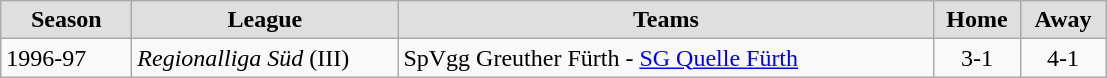<table class="wikitable">
<tr style="text-align:center; background:#dfdfdf;">
<td style="width:80px;"><strong>Season</strong></td>
<td style="width:170px;"><strong>League</strong></td>
<td style="width:350px;"><strong>Teams</strong></td>
<td style="width:50px;"><strong>Home</strong></td>
<td style="width:50px;"><strong>Away</strong></td>
</tr>
<tr>
<td style="text-align:left;">1996-97</td>
<td style="text-align:left;"><em>Regionalliga Süd</em> (III)</td>
<td style="text-align:left;">SpVgg Greuther Fürth - <a href='#'>SG Quelle Fürth</a></td>
<td style="text-align:center;">3-1</td>
<td style="text-align:center;">4-1</td>
</tr>
</table>
